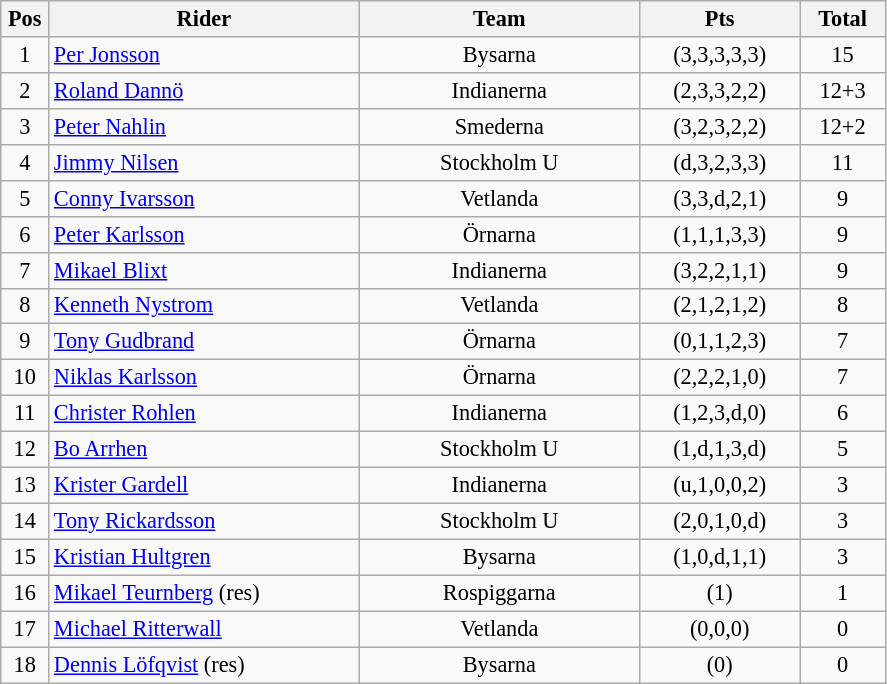<table class=wikitable style="font-size:93%;">
<tr>
<th width=25px>Pos</th>
<th width=200px>Rider</th>
<th width=180px>Team</th>
<th width=100px>Pts</th>
<th width=50px>Total</th>
</tr>
<tr align=center>
<td>1</td>
<td align=left><a href='#'>Per Jonsson</a></td>
<td>Bysarna</td>
<td>(3,3,3,3,3)</td>
<td>15</td>
</tr>
<tr align=center>
<td>2</td>
<td align=left><a href='#'>Roland Dannö</a></td>
<td>Indianerna</td>
<td>(2,3,3,2,2)</td>
<td>12+3</td>
</tr>
<tr align=center>
<td>3</td>
<td align=left><a href='#'>Peter Nahlin</a></td>
<td>Smederna</td>
<td>(3,2,3,2,2)</td>
<td>12+2</td>
</tr>
<tr align=center>
<td>4</td>
<td align=left><a href='#'>Jimmy Nilsen</a></td>
<td>Stockholm U</td>
<td>(d,3,2,3,3)</td>
<td>11</td>
</tr>
<tr align=center>
<td>5</td>
<td align=left><a href='#'>Conny Ivarsson</a></td>
<td>Vetlanda</td>
<td>(3,3,d,2,1)</td>
<td>9</td>
</tr>
<tr align=center>
<td>6</td>
<td align=left><a href='#'>Peter Karlsson</a></td>
<td>Örnarna</td>
<td>(1,1,1,3,3)</td>
<td>9</td>
</tr>
<tr align=center>
<td>7</td>
<td align=left><a href='#'>Mikael Blixt</a></td>
<td>Indianerna</td>
<td>(3,2,2,1,1)</td>
<td>9</td>
</tr>
<tr align=center>
<td>8</td>
<td align=left><a href='#'>Kenneth Nystrom</a></td>
<td>Vetlanda</td>
<td>(2,1,2,1,2)</td>
<td>8</td>
</tr>
<tr align=center>
<td>9</td>
<td align=left><a href='#'>Tony Gudbrand</a></td>
<td>Örnarna</td>
<td>(0,1,1,2,3)</td>
<td>7</td>
</tr>
<tr align=center>
<td>10</td>
<td align=left><a href='#'>Niklas Karlsson</a></td>
<td>Örnarna</td>
<td>(2,2,2,1,0)</td>
<td>7</td>
</tr>
<tr align=center>
<td>11</td>
<td align=left><a href='#'>Christer Rohlen</a></td>
<td>Indianerna</td>
<td>(1,2,3,d,0)</td>
<td>6</td>
</tr>
<tr align=center>
<td>12</td>
<td align=left><a href='#'>Bo Arrhen</a></td>
<td>Stockholm U</td>
<td>(1,d,1,3,d)</td>
<td>5</td>
</tr>
<tr align=center>
<td>13</td>
<td align=left><a href='#'>Krister Gardell</a></td>
<td>Indianerna</td>
<td>(u,1,0,0,2)</td>
<td>3</td>
</tr>
<tr align=center>
<td>14</td>
<td align=left><a href='#'>Tony Rickardsson</a></td>
<td>Stockholm U</td>
<td>(2,0,1,0,d)</td>
<td>3</td>
</tr>
<tr align=center>
<td>15</td>
<td align=left><a href='#'>Kristian Hultgren</a></td>
<td>Bysarna</td>
<td>(1,0,d,1,1)</td>
<td>3</td>
</tr>
<tr align=center>
<td>16</td>
<td align=left><a href='#'>Mikael Teurnberg</a> (res)</td>
<td>Rospiggarna</td>
<td>(1)</td>
<td>1</td>
</tr>
<tr align=center>
<td>17</td>
<td align=left><a href='#'>Michael Ritterwall</a></td>
<td>Vetlanda</td>
<td>(0,0,0)</td>
<td>0</td>
</tr>
<tr align=center>
<td>18</td>
<td align=left><a href='#'>Dennis Löfqvist</a> (res)</td>
<td>Bysarna</td>
<td>(0)</td>
<td>0</td>
</tr>
</table>
